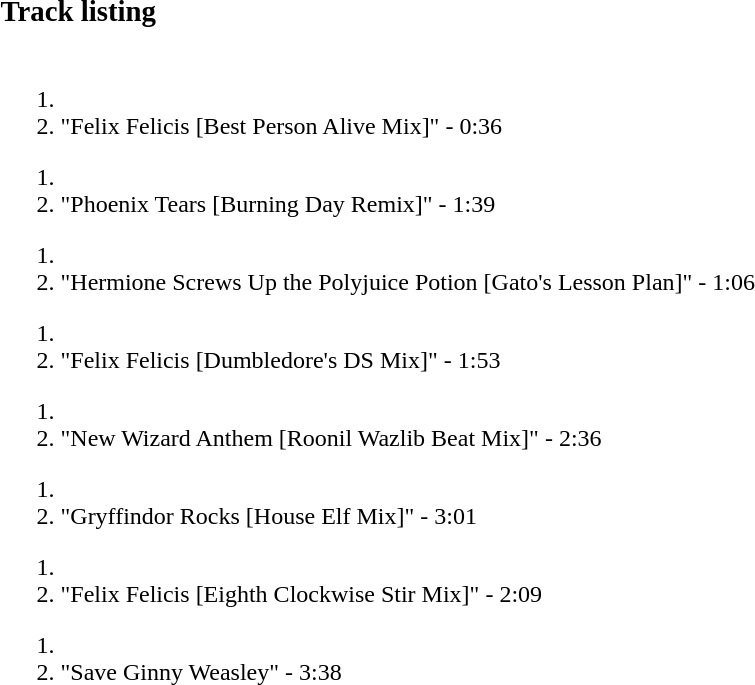<table class="collapsible collapsed" border="0" style="width:67%">
<tr>
<th style="width:14em; text-align:left"><big><strong>Track listing</strong></big></th>
<th></th>
</tr>
<tr>
<td colspan="2"><br><ol><li><li> "Felix Felicis [Best Person Alive Mix]" - 0:36</li></ol><ol><li><li> "Phoenix Tears [Burning Day Remix]" - 1:39</li></ol><ol><li><li> "Hermione Screws Up the Polyjuice Potion [Gato's Lesson Plan]" - 1:06</li></ol><ol><li><li> "Felix Felicis [Dumbledore's DS Mix]" - 1:53</li></ol><ol><li><li> "New Wizard Anthem [Roonil Wazlib Beat Mix]" - 2:36</li></ol><ol><li><li> "Gryffindor Rocks [House Elf Mix]" - 3:01</li></ol><ol><li><li> "Felix Felicis [Eighth Clockwise Stir Mix]" - 2:09</li></ol><ol><li><li> "Save Ginny Weasley" - 3:38</li></ol></td>
</tr>
</table>
